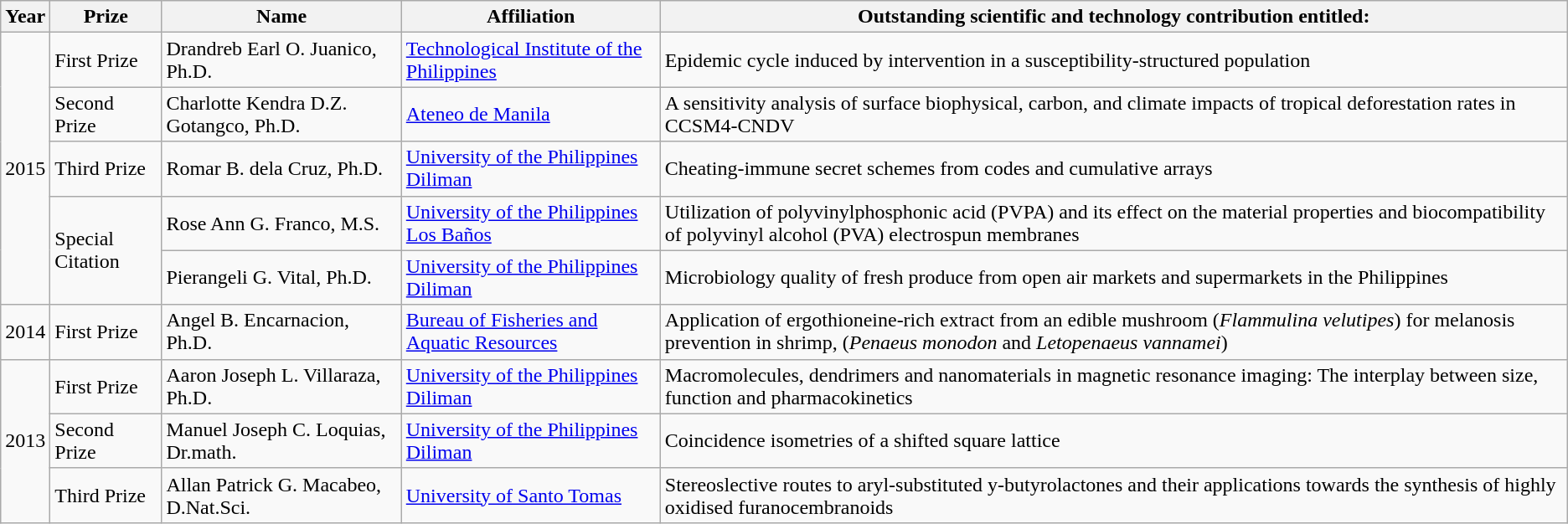<table class="wikitable sortable">
<tr>
<th>Year</th>
<th>Prize</th>
<th>Name</th>
<th>Affiliation</th>
<th>Outstanding scientific and technology contribution entitled:</th>
</tr>
<tr>
<td rowspan=5>2015</td>
<td>First Prize</td>
<td>Drandreb Earl O. Juanico, Ph.D.</td>
<td><a href='#'>Technological Institute of the Philippines</a></td>
<td>Epidemic cycle induced by intervention in a susceptibility-structured population</td>
</tr>
<tr>
<td>Second Prize</td>
<td>Charlotte Kendra D.Z. Gotangco, Ph.D.</td>
<td><a href='#'>Ateneo de Manila</a></td>
<td>A sensitivity analysis of surface biophysical, carbon, and climate impacts of tropical deforestation rates in CCSM4-CNDV</td>
</tr>
<tr>
<td>Third Prize</td>
<td>Romar B. dela Cruz, Ph.D.</td>
<td><a href='#'>University of the Philippines Diliman</a></td>
<td>Cheating-immune secret schemes from codes and cumulative arrays</td>
</tr>
<tr>
<td rowspan=2>Special Citation</td>
<td>Rose Ann G. Franco, M.S.</td>
<td><a href='#'>University of the Philippines Los Baños</a></td>
<td>Utilization of polyvinylphosphonic acid (PVPA) and its effect on the material properties and biocompatibility of polyvinyl alcohol (PVA) electrospun membranes</td>
</tr>
<tr>
<td>Pierangeli G. Vital, Ph.D.</td>
<td><a href='#'>University of the Philippines Diliman</a></td>
<td>Microbiology quality of fresh produce from open air markets and supermarkets in the Philippines</td>
</tr>
<tr>
<td>2014</td>
<td>First Prize</td>
<td>Angel B. Encarnacion, Ph.D.</td>
<td><a href='#'>Bureau of Fisheries and Aquatic Resources</a></td>
<td>Application of ergothioneine-rich extract from an edible mushroom (<em>Flammulina velutipes</em>) for melanosis prevention in shrimp, (<em>Penaeus monodon</em> and <em>Letopenaeus vannamei</em>)</td>
</tr>
<tr>
<td rowspan=3>2013</td>
<td>First Prize</td>
<td>Aaron Joseph L. Villaraza, Ph.D.</td>
<td><a href='#'>University of the Philippines Diliman</a></td>
<td>Macromolecules, dendrimers and nanomaterials in magnetic resonance imaging: The interplay between size, function and pharmacokinetics</td>
</tr>
<tr>
<td>Second Prize</td>
<td>Manuel Joseph C. Loquias, Dr.math.</td>
<td><a href='#'>University of the Philippines Diliman</a></td>
<td>Coincidence isometries of a shifted square lattice</td>
</tr>
<tr>
<td>Third Prize</td>
<td>Allan Patrick G. Macabeo, D.Nat.Sci.</td>
<td><a href='#'>University of Santo Tomas</a></td>
<td>Stereoslective routes to aryl-substituted y-butyrolactones and their applications towards the synthesis of highly oxidised furanocembranoids</td>
</tr>
</table>
